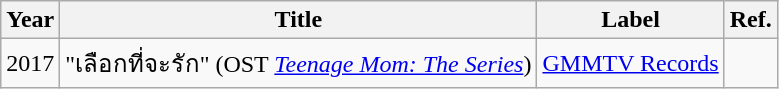<table class="wikitable sortable">
<tr>
<th scope="col">Year</th>
<th scope="col">Title</th>
<th scope="col">Label</th>
<th scope="col" class="unsortable">Ref.</th>
</tr>
<tr>
<td>2017</td>
<td>"เลือกที่จะรัก" (OST <em><a href='#'>Teenage Mom: The Series</a></em>)</td>
<td><a href='#'>GMMTV Records</a></td>
<td style="text-align: center;"></td>
</tr>
</table>
